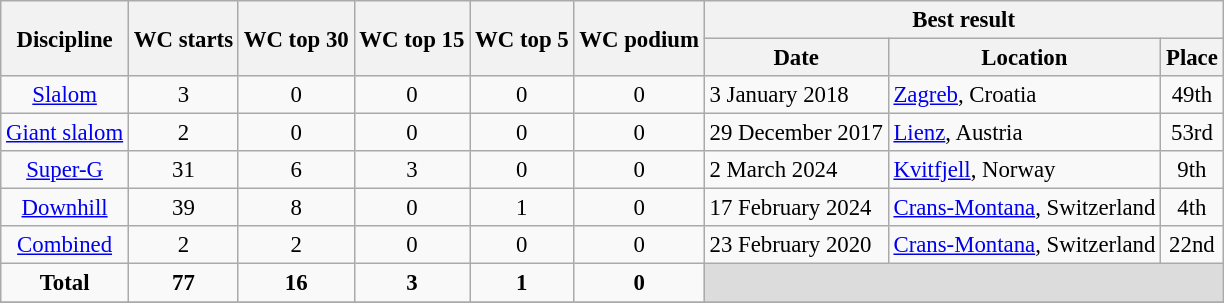<table class="wikitable" style="text-align:center; font-size:95%;">
<tr>
<th rowspan=2>Discipline</th>
<th rowspan=2>WC starts</th>
<th rowspan=2>WC top 30</th>
<th rowspan=2>WC top 15</th>
<th rowspan=2>WC top 5</th>
<th rowspan=2>WC podium</th>
<th colspan=3>Best result</th>
</tr>
<tr>
<th>Date</th>
<th>Location</th>
<th>Place</th>
</tr>
<tr>
<td align=center><a href='#'>Slalom</a></td>
<td align=center>3</td>
<td align=center>0</td>
<td align=center>0</td>
<td align=center>0</td>
<td align=center>0</td>
<td align=left>3 January 2018</td>
<td align=left> <a href='#'>Zagreb</a>, Croatia</td>
<td>49th</td>
</tr>
<tr>
<td align=center><a href='#'>Giant slalom</a></td>
<td align=center>2</td>
<td align=center>0</td>
<td align=center>0</td>
<td align=center>0</td>
<td align=center>0</td>
<td align=left>29 December 2017</td>
<td align=left> <a href='#'>Lienz</a>, Austria</td>
<td>53rd</td>
</tr>
<tr>
<td align=center><a href='#'>Super-G</a></td>
<td align=center>31</td>
<td align=center>6</td>
<td align=center>3</td>
<td align=center>0</td>
<td align=center>0</td>
<td align=left>2 March 2024</td>
<td align=left> <a href='#'>Kvitfjell</a>, Norway</td>
<td>9th</td>
</tr>
<tr>
<td align=center><a href='#'>Downhill</a></td>
<td align=center>39</td>
<td align=center>8</td>
<td align=center>0</td>
<td align=center>1</td>
<td align=center>0</td>
<td align=left>17 February 2024</td>
<td align=left> <a href='#'>Crans-Montana</a>, Switzerland</td>
<td>4th</td>
</tr>
<tr>
<td align=center><a href='#'>Combined</a></td>
<td align=center>2</td>
<td align=center>2</td>
<td align=center>0</td>
<td align=center>0</td>
<td align=center>0</td>
<td align=left>23 February 2020</td>
<td align=left> <a href='#'>Crans-Montana</a>, Switzerland</td>
<td>22nd</td>
</tr>
<tr>
<td align=center><strong>Total</strong></td>
<td align=center><strong>77</strong></td>
<td align=center><strong>16</strong></td>
<td align=center><strong>3</strong></td>
<td align=center><strong>1</strong></td>
<td align=center><strong>0</strong></td>
<td colspan=3 bgcolor=#DCDCDC></td>
</tr>
<tr>
</tr>
</table>
